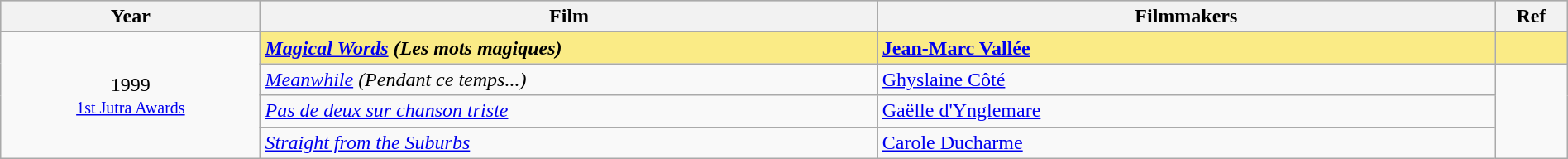<table class="wikitable" style="width:100%;">
<tr style="background:#bebebe;">
<th style="width:8%;">Year</th>
<th style="width:19%;">Film</th>
<th style="width:19%;">Filmmakers</th>
<th style="width:2%;">Ref</th>
</tr>
<tr>
<td rowspan="5" align="center">1999 <br> <small><a href='#'>1st Jutra Awards</a></small></td>
</tr>
<tr style="background:#FAEB86">
<td><strong><em><a href='#'>Magical Words</a> (Les mots magiques)</em></strong></td>
<td><strong><a href='#'>Jean-Marc Vallée</a></strong></td>
<td></td>
</tr>
<tr>
<td><em><a href='#'>Meanwhile</a> (Pendant ce temps...)</em></td>
<td><a href='#'>Ghyslaine Côté</a></td>
<td rowspan=3></td>
</tr>
<tr>
<td><em><a href='#'>Pas de deux sur chanson triste</a></em></td>
<td><a href='#'>Gaëlle d'Ynglemare</a></td>
</tr>
<tr>
<td><em><a href='#'>Straight from the Suburbs</a></em></td>
<td><a href='#'>Carole Ducharme</a></td>
</tr>
</table>
